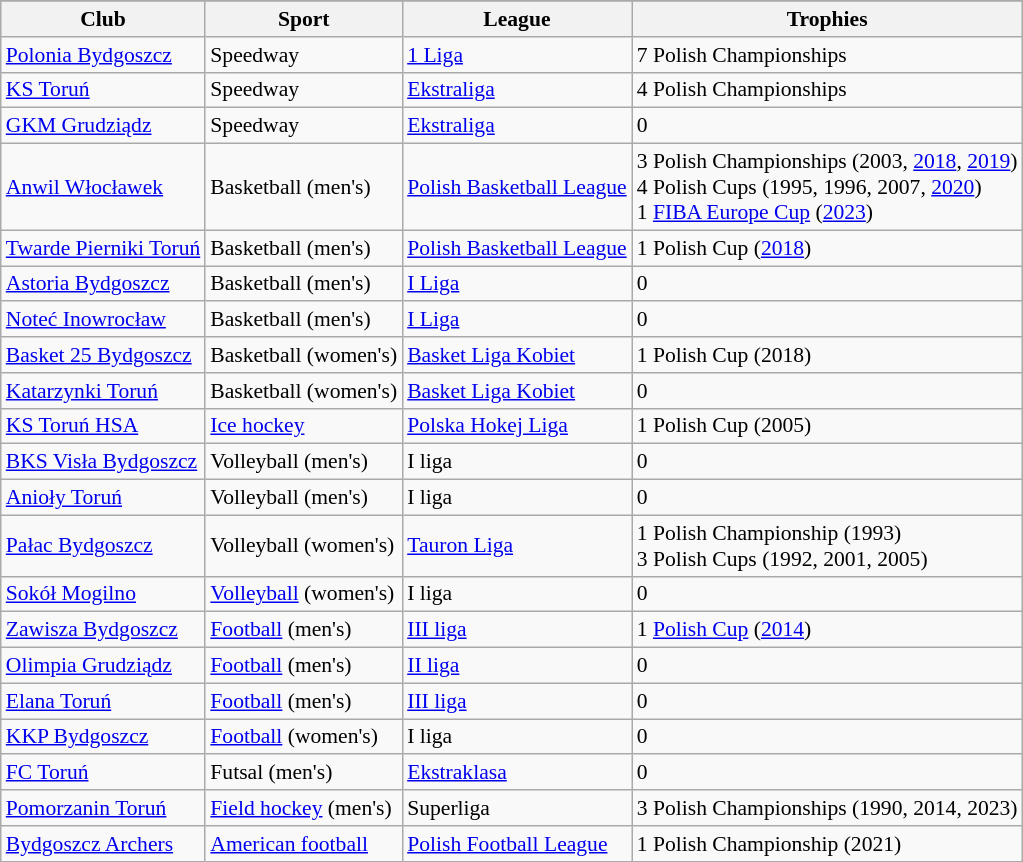<table class="wikitable sortable" style="font-size:90%">
<tr>
</tr>
<tr>
<th>Club</th>
<th>Sport</th>
<th>League</th>
<th>Trophies</th>
</tr>
<tr>
<td><a href='#'>Polonia Bydgoszcz</a></td>
<td>Speedway</td>
<td><a href='#'>1 Liga</a></td>
<td>7 Polish Championships</td>
</tr>
<tr>
<td><a href='#'>KS Toruń</a></td>
<td>Speedway</td>
<td><a href='#'>Ekstraliga</a></td>
<td>4 Polish Championships</td>
</tr>
<tr>
<td><a href='#'>GKM Grudziądz</a></td>
<td>Speedway</td>
<td><a href='#'>Ekstraliga</a></td>
<td>0</td>
</tr>
<tr>
<td><a href='#'>Anwil Włocławek</a></td>
<td>Basketball (men's)</td>
<td><a href='#'>Polish Basketball League</a></td>
<td>3 Polish Championships (2003, <a href='#'>2018</a>, <a href='#'>2019</a>)<br>4 Polish Cups (1995, 1996, 2007, <a href='#'>2020</a>)<br>1 <a href='#'>FIBA Europe Cup</a> (<a href='#'>2023</a>)</td>
</tr>
<tr>
<td><a href='#'>Twarde Pierniki Toruń</a></td>
<td>Basketball (men's)</td>
<td><a href='#'>Polish Basketball League</a></td>
<td>1 Polish Cup (<a href='#'>2018</a>)</td>
</tr>
<tr>
<td><a href='#'>Astoria Bydgoszcz</a></td>
<td>Basketball (men's)</td>
<td><a href='#'>I Liga</a></td>
<td>0</td>
</tr>
<tr>
<td><a href='#'>Noteć Inowrocław</a></td>
<td>Basketball (men's)</td>
<td><a href='#'>I Liga</a></td>
<td>0</td>
</tr>
<tr>
<td><a href='#'>Basket 25 Bydgoszcz</a></td>
<td>Basketball (women's)</td>
<td><a href='#'>Basket Liga Kobiet</a></td>
<td>1 Polish Cup (2018)</td>
</tr>
<tr>
<td><a href='#'>Katarzynki Toruń</a></td>
<td>Basketball (women's)</td>
<td><a href='#'>Basket Liga Kobiet</a></td>
<td>0</td>
</tr>
<tr>
<td><a href='#'>KS Toruń HSA</a></td>
<td><a href='#'>Ice hockey</a></td>
<td><a href='#'>Polska Hokej Liga</a></td>
<td>1 Polish Cup (2005)</td>
</tr>
<tr>
<td><a href='#'>BKS Visła Bydgoszcz</a></td>
<td>Volleyball (men's)</td>
<td>I liga</td>
<td>0</td>
</tr>
<tr>
<td><a href='#'>Anioły Toruń</a></td>
<td>Volleyball (men's)</td>
<td>I liga</td>
<td>0</td>
</tr>
<tr>
<td><a href='#'>Pałac Bydgoszcz</a></td>
<td>Volleyball (women's)</td>
<td><a href='#'>Tauron Liga</a></td>
<td>1 Polish Championship (1993)<br>3 Polish Cups (1992, 2001, 2005)</td>
</tr>
<tr>
<td><a href='#'>Sokół Mogilno</a></td>
<td><a href='#'>Volleyball</a> (women's)</td>
<td>I liga</td>
<td>0</td>
</tr>
<tr>
<td><a href='#'>Zawisza Bydgoszcz</a></td>
<td><a href='#'>Football</a> (men's)</td>
<td><a href='#'>III liga</a></td>
<td>1 <a href='#'>Polish Cup</a> (<a href='#'>2014</a>)</td>
</tr>
<tr>
<td><a href='#'>Olimpia Grudziądz</a></td>
<td><a href='#'>Football</a> (men's)</td>
<td><a href='#'>II liga</a></td>
<td>0</td>
</tr>
<tr>
<td><a href='#'>Elana Toruń</a></td>
<td><a href='#'>Football</a> (men's)</td>
<td><a href='#'>III liga</a></td>
<td>0</td>
</tr>
<tr>
<td><a href='#'>KKP Bydgoszcz</a></td>
<td><a href='#'>Football</a> (women's)</td>
<td>I liga</td>
<td>0</td>
</tr>
<tr>
<td><a href='#'>FC Toruń</a></td>
<td>Futsal (men's)</td>
<td><a href='#'>Ekstraklasa</a></td>
<td>0</td>
</tr>
<tr>
<td><a href='#'>Pomorzanin Toruń</a></td>
<td><a href='#'>Field hockey</a> (men's)</td>
<td>Superliga</td>
<td>3 Polish Championships (1990, 2014, 2023)</td>
</tr>
<tr>
<td><a href='#'>Bydgoszcz Archers</a></td>
<td><a href='#'>American football</a></td>
<td><a href='#'>Polish Football League</a></td>
<td>1 Polish Championship (2021)</td>
</tr>
</table>
